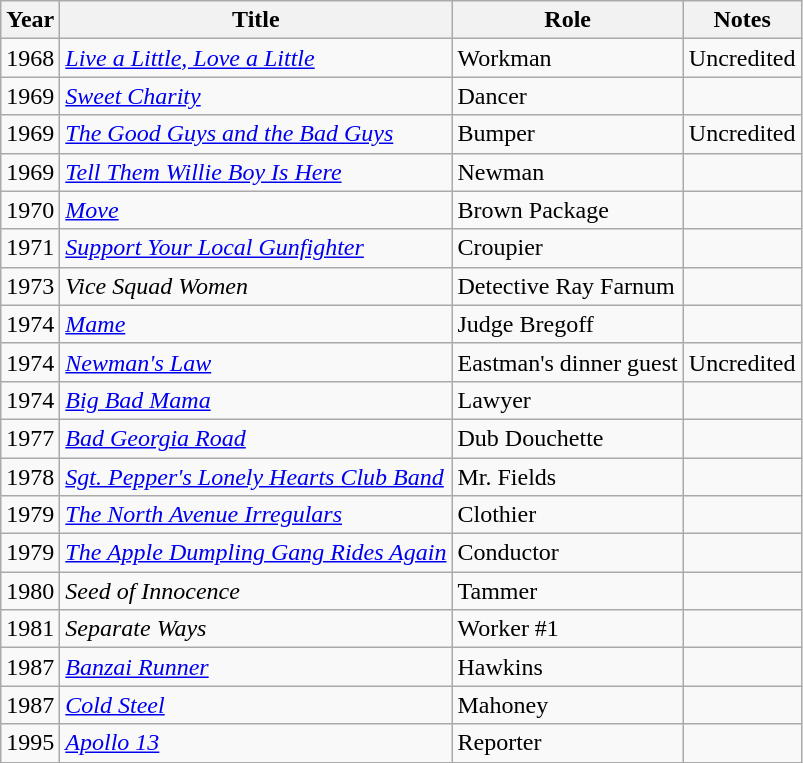<table class="wikitable sortable">
<tr>
<th>Year</th>
<th>Title</th>
<th>Role</th>
<th>Notes</th>
</tr>
<tr>
<td>1968</td>
<td><em><a href='#'>Live a Little, Love a Little</a></em></td>
<td>Workman</td>
<td>Uncredited</td>
</tr>
<tr>
<td>1969</td>
<td><a href='#'><em>Sweet Charity</em></a></td>
<td>Dancer</td>
<td></td>
</tr>
<tr>
<td>1969</td>
<td><em><a href='#'>The Good Guys and the Bad Guys</a></em></td>
<td>Bumper</td>
<td>Uncredited</td>
</tr>
<tr>
<td>1969</td>
<td><em><a href='#'>Tell Them Willie Boy Is Here</a></em></td>
<td>Newman</td>
<td></td>
</tr>
<tr>
<td>1970</td>
<td><a href='#'><em>Move</em></a></td>
<td>Brown Package</td>
<td></td>
</tr>
<tr>
<td>1971</td>
<td><em><a href='#'>Support Your Local Gunfighter</a></em></td>
<td>Croupier</td>
<td></td>
</tr>
<tr>
<td>1973</td>
<td><em>Vice Squad Women</em></td>
<td>Detective Ray Farnum</td>
<td></td>
</tr>
<tr>
<td>1974</td>
<td><a href='#'><em>Mame</em></a></td>
<td>Judge Bregoff</td>
<td></td>
</tr>
<tr>
<td>1974</td>
<td><em><a href='#'>Newman's Law</a></em></td>
<td>Eastman's dinner guest</td>
<td>Uncredited</td>
</tr>
<tr>
<td>1974</td>
<td><em><a href='#'>Big Bad Mama</a></em></td>
<td>Lawyer</td>
<td></td>
</tr>
<tr>
<td>1977</td>
<td><em><a href='#'>Bad Georgia Road</a></em></td>
<td>Dub Douchette</td>
<td></td>
</tr>
<tr>
<td>1978</td>
<td><a href='#'><em>Sgt. Pepper's Lonely Hearts Club Band</em></a></td>
<td>Mr. Fields</td>
<td></td>
</tr>
<tr>
<td>1979</td>
<td><em><a href='#'>The North Avenue Irregulars</a></em></td>
<td>Clothier</td>
<td></td>
</tr>
<tr>
<td>1979</td>
<td><em><a href='#'>The Apple Dumpling Gang Rides Again</a></em></td>
<td>Conductor</td>
<td></td>
</tr>
<tr>
<td>1980</td>
<td><em>Seed of Innocence</em></td>
<td>Tammer</td>
<td></td>
</tr>
<tr>
<td>1981</td>
<td><em>Separate Ways</em></td>
<td>Worker #1</td>
<td></td>
</tr>
<tr>
<td>1987</td>
<td><em><a href='#'>Banzai Runner</a></em></td>
<td>Hawkins</td>
<td></td>
</tr>
<tr>
<td>1987</td>
<td><a href='#'><em>Cold Steel</em></a></td>
<td>Mahoney</td>
<td></td>
</tr>
<tr>
<td>1995</td>
<td><a href='#'><em>Apollo 13</em></a></td>
<td>Reporter</td>
<td></td>
</tr>
</table>
